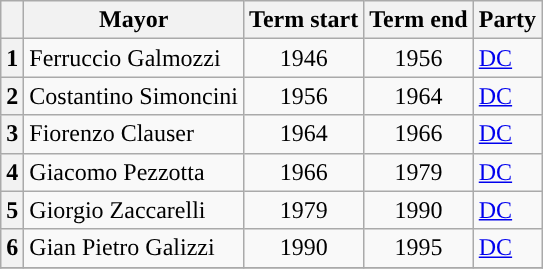<table class="wikitable">
<tr>
<th class=unsortable> </th>
<th>Mayor</th>
<th>Term start</th>
<th>Term end</th>
<th>Party</th>
</tr>
<tr>
<th style="background:">1</th>
<td>Ferruccio Galmozzi</td>
<td align=center>1946</td>
<td align=center>1956</td>
<td><a href='#'>DC</a></td>
</tr>
<tr>
<th style="background:">2</th>
<td>Costantino Simoncini</td>
<td align=center>1956</td>
<td align=center>1964</td>
<td><a href='#'>DC</a></td>
</tr>
<tr>
<th style="background:">3</th>
<td>Fiorenzo Clauser</td>
<td align=center>1964</td>
<td align=center>1966</td>
<td><a href='#'>DC</a></td>
</tr>
<tr>
<th style="background:">4</th>
<td>Giacomo Pezzotta</td>
<td align=center>1966</td>
<td align=center>1979</td>
<td><a href='#'>DC</a></td>
</tr>
<tr>
<th style="background:">5</th>
<td>Giorgio Zaccarelli</td>
<td align=center>1979</td>
<td align=center>1990</td>
<td><a href='#'>DC</a></td>
</tr>
<tr>
<th style="background:">6</th>
<td>Gian Pietro Galizzi</td>
<td align=center>1990</td>
<td align=center>1995</td>
<td><a href='#'>DC</a></td>
</tr>
<tr>
</tr>
</table>
